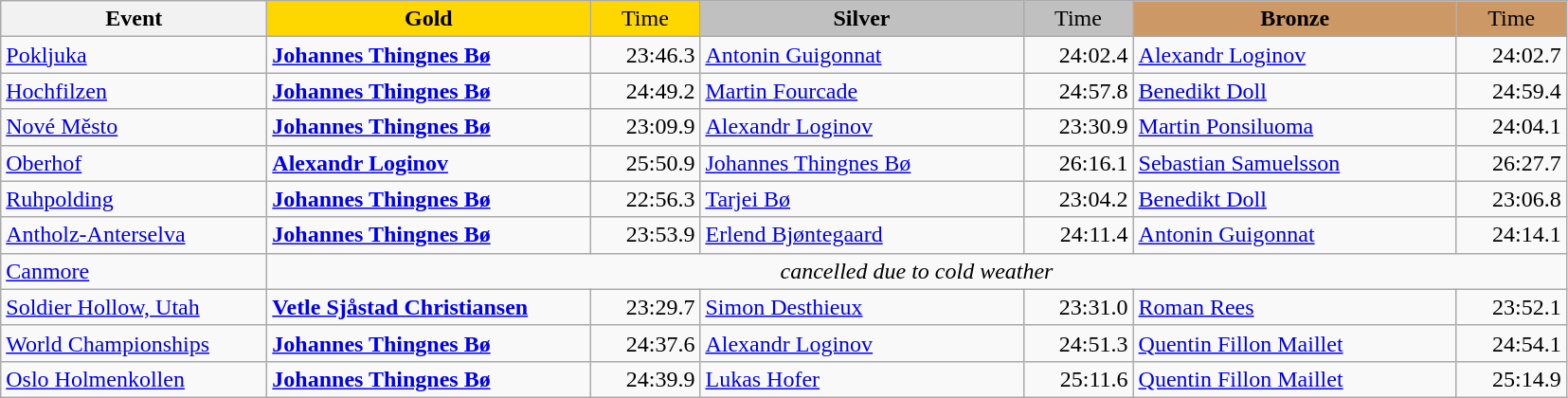<table class="wikitable">
<tr>
<th width="180">Event</th>
<th width="220" style="background:gold">Gold</th>
<th width="70" style="background:gold;font-weight:normal">Time</th>
<th width="220" style="background:silver">Silver</th>
<th width="70" style="background:silver;font-weight:normal">Time</th>
<th width="220" style="background:#CC9966">Bronze</th>
<th width="70" style="background:#CC9966;font-weight:normal">Time</th>
</tr>
<tr>
<td><a href='#'>Pokljuka</a><br></td>
<td><strong><a href='#'>Johannes Thingnes Bø</a></strong><br></td>
<td align="right">23:46.3 <br> </td>
<td><a href='#'>Antonin Guigonnat</a><br></td>
<td align="right">24:02.4 <br> </td>
<td><a href='#'>Alexandr Loginov</a><br></td>
<td align="right">24:02.7 <br> </td>
</tr>
<tr>
<td><a href='#'>Hochfilzen</a><br></td>
<td><strong><a href='#'>Johannes Thingnes Bø</a></strong><br></td>
<td align="right">24:49.2 <br> </td>
<td><a href='#'>Martin Fourcade</a><br></td>
<td align="right">24:57.8 <br> </td>
<td><a href='#'>Benedikt Doll</a><br></td>
<td align="right">24:59.4 <br> </td>
</tr>
<tr>
<td><a href='#'>Nové Město</a><br></td>
<td><strong><a href='#'>Johannes Thingnes Bø</a></strong><br></td>
<td align="right">23:09.9 <br> </td>
<td><a href='#'>Alexandr Loginov</a><br></td>
<td align="right">23:30.9 <br> </td>
<td><a href='#'>Martin Ponsiluoma</a><br></td>
<td align="right">24:04.1 <br> </td>
</tr>
<tr>
<td><a href='#'>Oberhof</a><br></td>
<td><strong><a href='#'>Alexandr Loginov</a></strong><br></td>
<td align="right">25:50.9 <br> </td>
<td><a href='#'>Johannes Thingnes Bø</a><br></td>
<td align="right">26:16.1 <br> </td>
<td><a href='#'>Sebastian Samuelsson</a><br></td>
<td align="right">26:27.7 <br> </td>
</tr>
<tr>
<td><a href='#'>Ruhpolding</a><br></td>
<td><strong><a href='#'>Johannes Thingnes Bø</a></strong><br></td>
<td align="right">22:56.3 <br> </td>
<td><a href='#'>Tarjei Bø</a><br></td>
<td align="right">23:04.2 <br> </td>
<td><a href='#'>Benedikt Doll</a><br></td>
<td align="right">23:06.8 <br> </td>
</tr>
<tr>
<td><a href='#'>Antholz-Anterselva</a><br></td>
<td><strong><a href='#'>Johannes Thingnes Bø</a></strong><br></td>
<td align="right">23:53.9 <br> </td>
<td><a href='#'>Erlend Bjøntegaard</a><br></td>
<td align="right">24:11.4 <br> </td>
<td><a href='#'>Antonin Guigonnat</a><br></td>
<td align="right">24:14.1 <br> </td>
</tr>
<tr>
<td><a href='#'>Canmore</a><br></td>
<td colspan="6" align="middle"><em>cancelled due to cold weather</em></td>
</tr>
<tr>
<td><a href='#'>Soldier Hollow, Utah</a><br></td>
<td><strong><a href='#'>Vetle Sjåstad Christiansen</a></strong><br></td>
<td align="right">23:29.7 <br> </td>
<td><a href='#'>Simon Desthieux</a><br></td>
<td align="right">23:31.0 <br> </td>
<td><a href='#'>Roman Rees</a><br></td>
<td align="right">23:52.1 <br> </td>
</tr>
<tr>
<td><a href='#'>World Championships</a><br></td>
<td><strong><a href='#'>Johannes Thingnes Bø</a></strong><br></td>
<td align="right">24:37.6 <br> </td>
<td><a href='#'>Alexandr Loginov</a><br></td>
<td align="right">24:51.3 <br> </td>
<td><a href='#'>Quentin Fillon Maillet</a><br></td>
<td align="right">24:54.1 <br> </td>
</tr>
<tr>
<td><a href='#'>Oslo Holmenkollen</a><br></td>
<td><strong><a href='#'>Johannes Thingnes Bø</a></strong><br></td>
<td align="right">24:39.9 <br> </td>
<td><a href='#'>Lukas Hofer</a><br></td>
<td align="right">25:11.6 <br> </td>
<td><a href='#'>Quentin Fillon Maillet</a><br></td>
<td align="right">25:14.9 <br> </td>
</tr>
</table>
